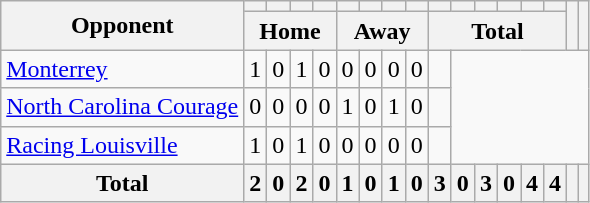<table class="wikitable plainrowheaders sortable" style="text-align:center">
<tr>
<th rowspan="2" scope="col">Opponent</th>
<th scope="col"></th>
<th scope="col"></th>
<th scope="col"></th>
<th scope="col"></th>
<th scope="col"></th>
<th scope="col"></th>
<th scope="col"></th>
<th scope="col"></th>
<th scope="col"></th>
<th scope="col"></th>
<th scope="col"></th>
<th scope="col"></th>
<th scope="col"></th>
<th scope="col"></th>
<th rowspan="2" scope="col"></th>
<th rowspan="2"></th>
</tr>
<tr class="unsortable">
<th colspan="4">Home</th>
<th colspan="4">Away</th>
<th colspan="6">Total</th>
</tr>
<tr>
<td style="text-align:left"> <a href='#'>Monterrey</a></td>
<td>1</td>
<td>0</td>
<td>1</td>
<td>0</td>
<td>0</td>
<td>0</td>
<td>0</td>
<td>0<br></td>
<td></td>
</tr>
<tr>
<td style="text-align:left"> <a href='#'>North Carolina Courage</a></td>
<td>0</td>
<td>0</td>
<td>0</td>
<td>0</td>
<td>1</td>
<td>0</td>
<td>1</td>
<td>0<br></td>
<td></td>
</tr>
<tr>
<td style="text-align:left"> <a href='#'>Racing Louisville</a></td>
<td>1</td>
<td>0</td>
<td>1</td>
<td>0</td>
<td>0</td>
<td>0</td>
<td>0</td>
<td>0<br></td>
<td></td>
</tr>
<tr>
<th>Total</th>
<th>2</th>
<th>0</th>
<th>2</th>
<th>0</th>
<th>1</th>
<th>0</th>
<th>1</th>
<th>0</th>
<th>3</th>
<th>0</th>
<th>3</th>
<th>0</th>
<th>4</th>
<th>4</th>
<th><br></th>
<th></th>
</tr>
</table>
